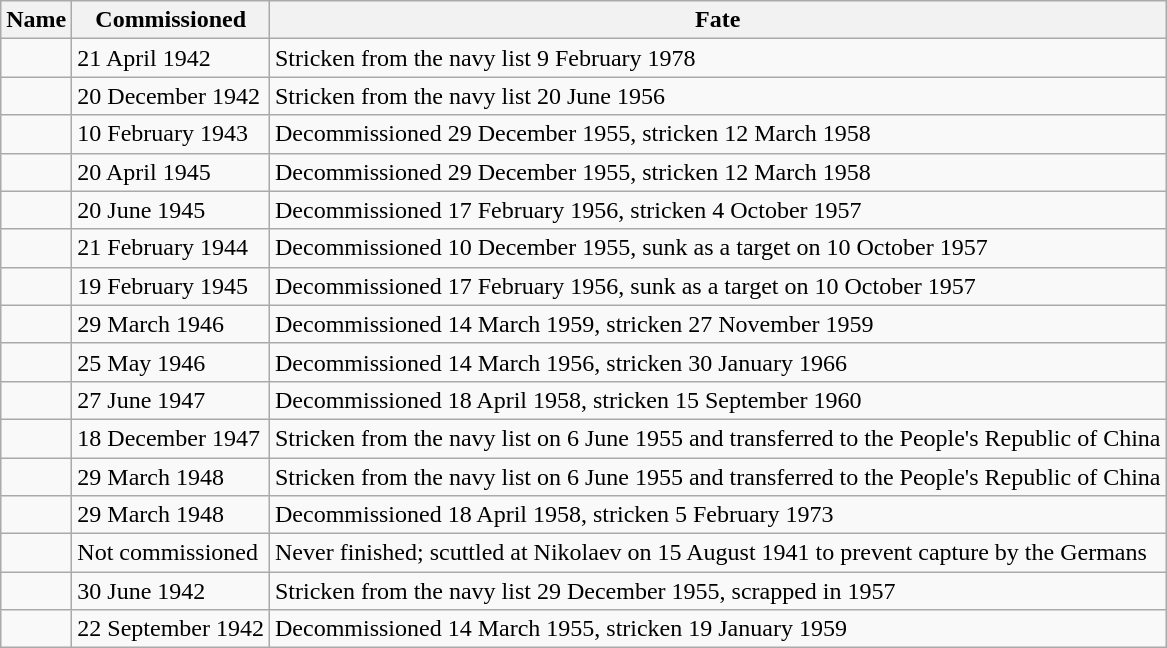<table class="wikitable">
<tr>
<th>Name</th>
<th>Commissioned</th>
<th>Fate</th>
</tr>
<tr>
<td></td>
<td>21 April 1942</td>
<td>Stricken from the navy list 9 February 1978</td>
</tr>
<tr>
<td></td>
<td>20 December 1942</td>
<td>Stricken from the navy list 20 June 1956</td>
</tr>
<tr>
<td></td>
<td>10 February 1943</td>
<td>Decommissioned 29 December 1955, stricken 12 March 1958</td>
</tr>
<tr>
<td></td>
<td>20 April 1945</td>
<td>Decommissioned 29 December 1955, stricken 12 March 1958</td>
</tr>
<tr>
<td></td>
<td>20 June 1945</td>
<td>Decommissioned 17 February 1956, stricken 4 October 1957</td>
</tr>
<tr>
<td></td>
<td>21 February 1944</td>
<td>Decommissioned 10 December 1955, sunk as a target on 10 October 1957</td>
</tr>
<tr>
<td></td>
<td>19 February 1945</td>
<td>Decommissioned 17 February 1956, sunk as a target on 10 October 1957</td>
</tr>
<tr>
<td></td>
<td>29 March 1946</td>
<td>Decommissioned 14 March 1959, stricken 27 November 1959</td>
</tr>
<tr>
<td></td>
<td>25 May 1946</td>
<td>Decommissioned 14 March 1956, stricken 30 January 1966</td>
</tr>
<tr>
<td></td>
<td>27 June 1947</td>
<td>Decommissioned 18 April 1958, stricken 15 September 1960</td>
</tr>
<tr>
<td></td>
<td>18 December 1947</td>
<td>Stricken from the navy list on 6 June 1955 and transferred to the People's Republic of China</td>
</tr>
<tr>
<td></td>
<td>29 March 1948</td>
<td>Stricken from the navy list on 6 June 1955 and transferred to the People's Republic of China</td>
</tr>
<tr>
<td></td>
<td>29 March 1948</td>
<td>Decommissioned 18 April 1958, stricken 5 February 1973</td>
</tr>
<tr>
<td></td>
<td>Not commissioned</td>
<td>Never finished; scuttled at Nikolaev on 15 August 1941 to prevent capture by the Germans</td>
</tr>
<tr>
<td></td>
<td>30 June 1942</td>
<td>Stricken from the navy list 29 December 1955, scrapped in 1957</td>
</tr>
<tr>
<td></td>
<td>22 September 1942</td>
<td>Decommissioned 14 March 1955, stricken 19 January 1959</td>
</tr>
</table>
